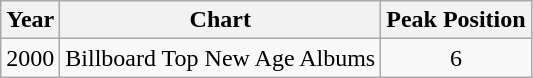<table class="wikitable">
<tr>
<th>Year</th>
<th>Chart</th>
<th>Peak Position</th>
</tr>
<tr>
<td>2000</td>
<td>Billboard Top New Age Albums</td>
<td align="center">6</td>
</tr>
</table>
